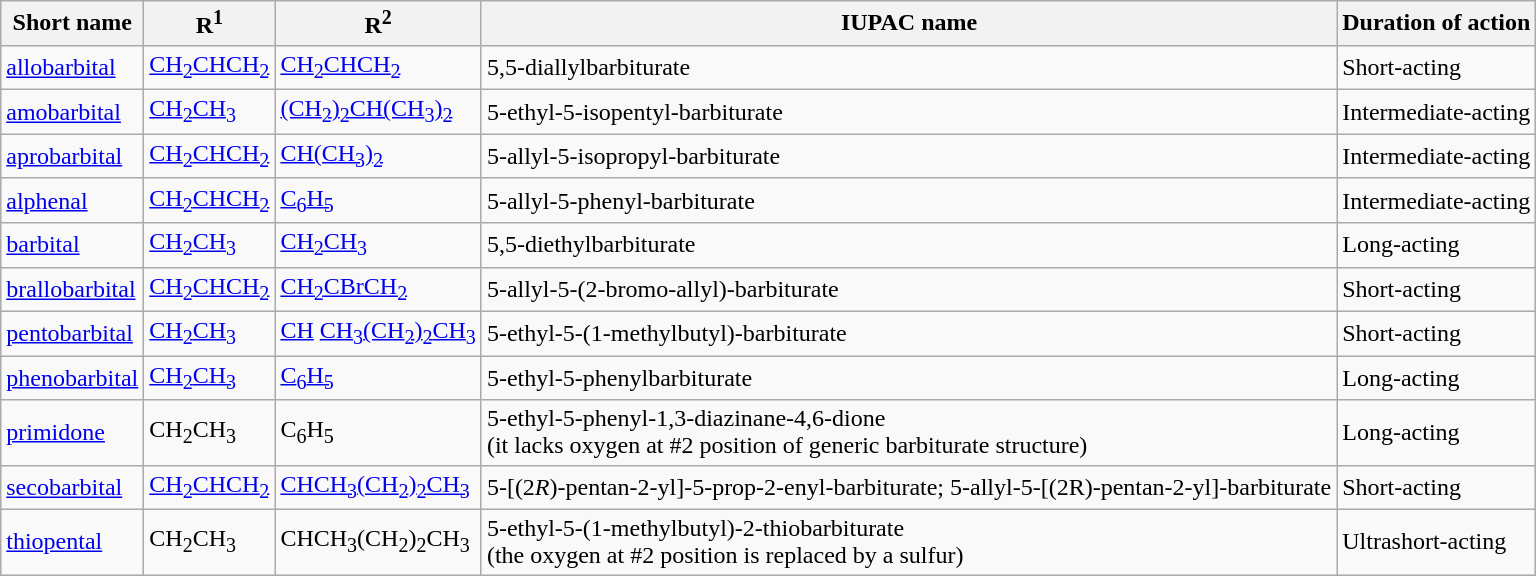<table class="wikitable">
<tr>
<th>Short name</th>
<th>R<sup>1</sup></th>
<th>R<sup>2</sup></th>
<th>IUPAC name</th>
<th>Duration of action</th>
</tr>
<tr>
<td><a href='#'>allobarbital</a></td>
<td><a href='#'>CH<sub>2</sub>CHCH<sub>2</sub></a></td>
<td><a href='#'>CH<sub>2</sub>CHCH<sub>2</sub></a></td>
<td>5,5-diallylbarbiturate</td>
<td>Short-acting</td>
</tr>
<tr>
<td><a href='#'>amobarbital</a></td>
<td><a href='#'>CH<sub>2</sub>CH<sub>3</sub></a></td>
<td><a href='#'>(CH<sub>2</sub>)<sub>2</sub>CH(CH<sub>3</sub>)<sub>2</sub></a></td>
<td>5-ethyl-5-isopentyl-barbiturate</td>
<td>Intermediate-acting</td>
</tr>
<tr>
<td><a href='#'>aprobarbital</a></td>
<td><a href='#'>CH<sub>2</sub>CHCH<sub>2</sub></a></td>
<td><a href='#'>CH(CH<sub>3</sub>)<sub>2</sub></a></td>
<td>5-allyl-5-isopropyl-barbiturate</td>
<td>Intermediate-acting</td>
</tr>
<tr>
<td><a href='#'>alphenal</a></td>
<td><a href='#'>CH<sub>2</sub>CHCH<sub>2</sub></a></td>
<td><a href='#'>C<sub>6</sub>H<sub>5</sub></a></td>
<td>5-allyl-5-phenyl-barbiturate</td>
<td>Intermediate-acting</td>
</tr>
<tr>
<td><a href='#'>barbital</a></td>
<td><a href='#'>CH<sub>2</sub>CH<sub>3</sub></a></td>
<td><a href='#'>CH<sub>2</sub>CH<sub>3</sub></a></td>
<td>5,5-diethylbarbiturate</td>
<td>Long-acting</td>
</tr>
<tr>
<td><a href='#'>brallobarbital</a></td>
<td><a href='#'>CH<sub>2</sub>CHCH<sub>2</sub></a></td>
<td><a href='#'>CH<sub>2</sub>CBrCH<sub>2</sub></a></td>
<td>5-allyl-5-(2-bromo-allyl)-barbiturate</td>
<td>Short-acting</td>
</tr>
<tr>
<td><a href='#'>pentobarbital</a></td>
<td><a href='#'>CH<sub>2</sub>CH<sub>3</sub></a></td>
<td><a href='#'>CH</a> <a href='#'>CH<sub>3</sub>(CH<sub>2</sub>)<sub>2</sub>CH<sub>3</sub></a></td>
<td>5-ethyl-5-(1-methylbutyl)-barbiturate</td>
<td>Short-acting</td>
</tr>
<tr>
<td><a href='#'>phenobarbital</a></td>
<td><a href='#'>CH<sub>2</sub>CH<sub>3</sub></a></td>
<td><a href='#'>C<sub>6</sub>H<sub>5</sub></a></td>
<td>5-ethyl-5-phenylbarbiturate</td>
<td>Long-acting</td>
</tr>
<tr>
<td><a href='#'>primidone</a></td>
<td>CH<sub>2</sub>CH<sub>3</sub></td>
<td>C<sub>6</sub>H<sub>5</sub></td>
<td>5-ethyl-5-phenyl-1,3-diazinane-4,6-dione<br>(it lacks oxygen at #2 position of generic barbiturate structure)</td>
<td>Long-acting</td>
</tr>
<tr>
<td><a href='#'>secobarbital</a></td>
<td><a href='#'>CH<sub>2</sub>CHCH<sub>2</sub></a></td>
<td><a href='#'>CHCH<sub>3</sub>(CH<sub>2</sub>)<sub>2</sub>CH<sub>3</sub></a></td>
<td>5-[(2<em>R</em>)-pentan-2-yl]-5-prop-2-enyl-barbiturate; 5-allyl-5-[(2R)-pentan-2-yl]-barbiturate</td>
<td>Short-acting</td>
</tr>
<tr>
<td><a href='#'>thiopental</a></td>
<td>CH<sub>2</sub>CH<sub>3</sub></td>
<td>CHCH<sub>3</sub>(CH<sub>2</sub>)<sub>2</sub>CH<sub>3</sub></td>
<td>5-ethyl-5-(1-methylbutyl)-2-thiobarbiturate<br>(the oxygen at #2 position is replaced by a sulfur)</td>
<td>Ultrashort-acting</td>
</tr>
</table>
